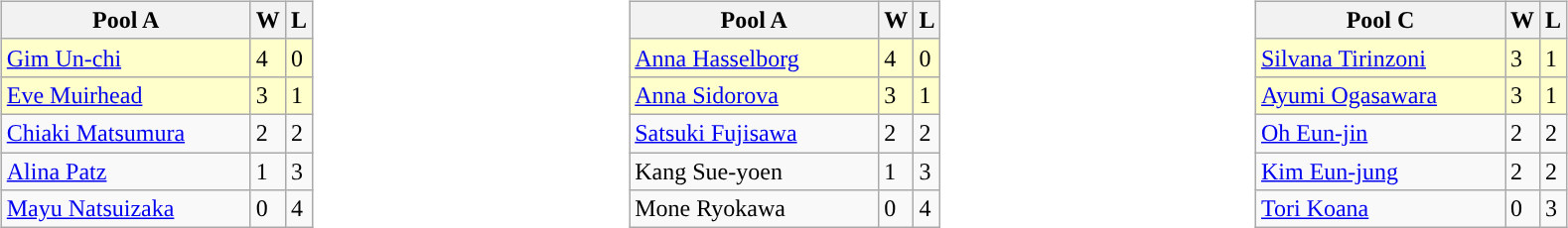<table table>
<tr>
<td valign=top width=10%><br><table class=wikitable>
<tr>
<th width=160>Pool A</th>
<th>W</th>
<th>L</th>
</tr>
<tr style="background:#ffffcc;">
<td> <a href='#'>Gim Un-chi</a></td>
<td>4</td>
<td>0</td>
</tr>
<tr style="background:#ffffcc;">
<td> <a href='#'>Eve Muirhead</a></td>
<td>3</td>
<td>1</td>
</tr>
<tr>
<td> <a href='#'>Chiaki Matsumura</a></td>
<td>2</td>
<td>2</td>
</tr>
<tr>
<td> <a href='#'>Alina Patz</a></td>
<td>1</td>
<td>3</td>
</tr>
<tr>
<td> <a href='#'>Mayu Natsuizaka</a></td>
<td>0</td>
<td>4</td>
</tr>
</table>
</td>
<td valign=top width=10%><br><table class=wikitable>
<tr>
<th width=160>Pool A</th>
<th>W</th>
<th>L</th>
</tr>
<tr style="background:#ffffcc;">
<td> <a href='#'>Anna Hasselborg</a></td>
<td>4</td>
<td>0</td>
</tr>
<tr style="background:#ffffcc;">
<td> <a href='#'>Anna Sidorova</a></td>
<td>3</td>
<td>1</td>
</tr>
<tr>
<td> <a href='#'>Satsuki Fujisawa</a></td>
<td>2</td>
<td>2</td>
</tr>
<tr>
<td> Kang Sue-yoen</td>
<td>1</td>
<td>3</td>
</tr>
<tr>
<td> Mone Ryokawa</td>
<td>0</td>
<td>4</td>
</tr>
</table>
</td>
<td valign=top width=10%><br><table class=wikitable>
<tr>
<th width=160>Pool C</th>
<th>W</th>
<th>L</th>
</tr>
<tr style="background:#ffffcc;">
<td> <a href='#'>Silvana Tirinzoni</a></td>
<td>3</td>
<td>1</td>
</tr>
<tr style="background:#ffffcc;">
<td> <a href='#'>Ayumi Ogasawara</a></td>
<td>3</td>
<td>1</td>
</tr>
<tr>
<td> <a href='#'>Oh Eun-jin</a></td>
<td>2</td>
<td>2</td>
</tr>
<tr>
<td> <a href='#'>Kim Eun-jung</a></td>
<td>2</td>
<td>2</td>
</tr>
<tr>
<td> <a href='#'>Tori Koana</a></td>
<td>0</td>
<td>3</td>
</tr>
</table>
</td>
</tr>
</table>
